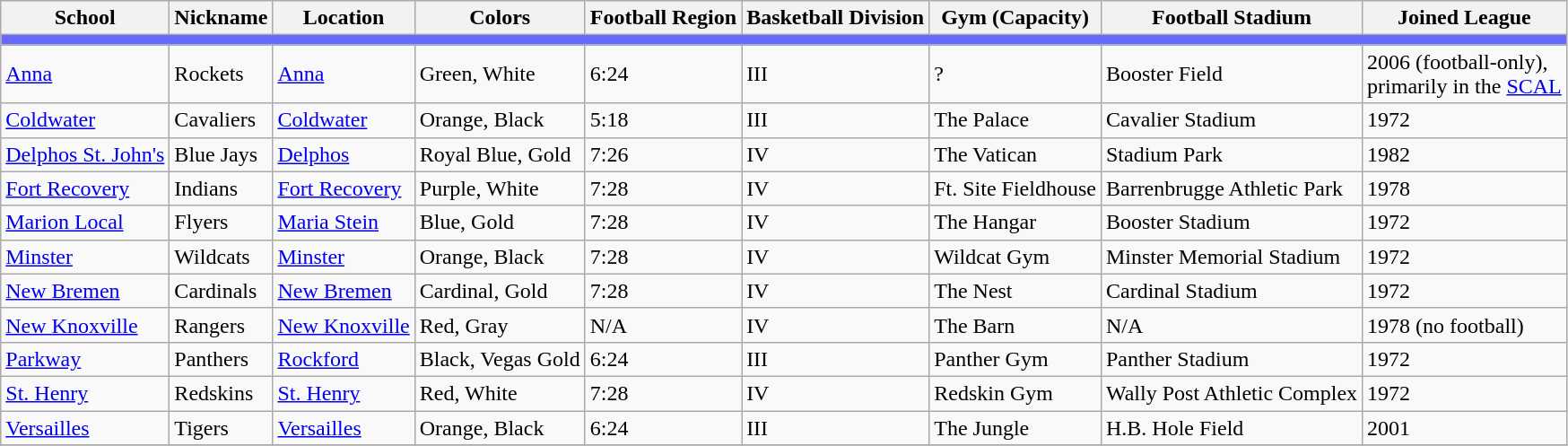<table class="wikitable sortable">
<tr>
<th>School</th>
<th>Nickname</th>
<th>Location</th>
<th>Colors</th>
<th>Football Region</th>
<th>Basketball Division</th>
<th>Gym (Capacity)</th>
<th>Football Stadium</th>
<th>Joined League</th>
</tr>
<tr>
<th colspan="9" style="background:#676AFE;"></th>
</tr>
<tr>
<td><a href='#'>Anna</a></td>
<td>Rockets</td>
<td><a href='#'>Anna</a></td>
<td>Green, White<br> </td>
<td>6:24</td>
<td>III</td>
<td>?</td>
<td>Booster Field</td>
<td>2006 (football-only),<br>primarily in the <a href='#'>SCAL</a></td>
</tr>
<tr>
<td><a href='#'>Coldwater</a></td>
<td>Cavaliers</td>
<td><a href='#'>Coldwater</a></td>
<td>Orange, Black<br> </td>
<td>5:18</td>
<td>III</td>
<td>The Palace</td>
<td>Cavalier Stadium</td>
<td>1972</td>
</tr>
<tr>
<td><a href='#'>Delphos St. John's</a></td>
<td>Blue Jays</td>
<td><a href='#'>Delphos</a></td>
<td>Royal Blue, Gold<br> </td>
<td>7:26</td>
<td>IV</td>
<td>The Vatican</td>
<td>Stadium Park</td>
<td>1982</td>
</tr>
<tr>
<td><a href='#'>Fort Recovery</a></td>
<td>Indians</td>
<td><a href='#'>Fort Recovery</a></td>
<td>Purple, White<br>  </td>
<td>7:28</td>
<td>IV</td>
<td>Ft. Site Fieldhouse</td>
<td>Barrenbrugge Athletic Park</td>
<td>1978</td>
</tr>
<tr>
<td><a href='#'>Marion Local</a></td>
<td>Flyers</td>
<td><a href='#'>Maria Stein</a></td>
<td>Blue, Gold<br>  </td>
<td>7:28</td>
<td>IV</td>
<td>The Hangar</td>
<td>Booster Stadium</td>
<td>1972</td>
</tr>
<tr>
<td><a href='#'>Minster</a></td>
<td>Wildcats</td>
<td><a href='#'>Minster</a></td>
<td>Orange, Black<br>  </td>
<td>7:28</td>
<td>IV</td>
<td>Wildcat Gym</td>
<td>Minster Memorial Stadium</td>
<td>1972</td>
</tr>
<tr>
<td><a href='#'>New Bremen</a></td>
<td>Cardinals</td>
<td><a href='#'>New Bremen</a></td>
<td>Cardinal, Gold<br>  </td>
<td>7:28</td>
<td>IV</td>
<td>The Nest</td>
<td>Cardinal Stadium</td>
<td>1972</td>
</tr>
<tr>
<td><a href='#'>New Knoxville</a></td>
<td>Rangers</td>
<td><a href='#'>New Knoxville</a></td>
<td>Red, Gray<br>  </td>
<td>N/A</td>
<td>IV</td>
<td>The Barn</td>
<td>N/A</td>
<td>1978 (no football)</td>
</tr>
<tr>
<td><a href='#'>Parkway</a></td>
<td>Panthers</td>
<td><a href='#'>Rockford</a></td>
<td>Black, Vegas Gold <br> </td>
<td>6:24</td>
<td>III</td>
<td>Panther Gym</td>
<td>Panther Stadium</td>
<td>1972</td>
</tr>
<tr>
<td><a href='#'>St. Henry</a></td>
<td>Redskins</td>
<td><a href='#'>St. Henry</a></td>
<td>Red, White<br> </td>
<td>7:28</td>
<td>IV</td>
<td>Redskin Gym</td>
<td>Wally Post Athletic Complex</td>
<td>1972</td>
</tr>
<tr>
<td><a href='#'>Versailles</a></td>
<td>Tigers</td>
<td><a href='#'>Versailles</a></td>
<td>Orange, Black<br> </td>
<td>6:24</td>
<td>III</td>
<td>The Jungle</td>
<td>H.B. Hole Field</td>
<td>2001</td>
</tr>
<tr>
</tr>
</table>
